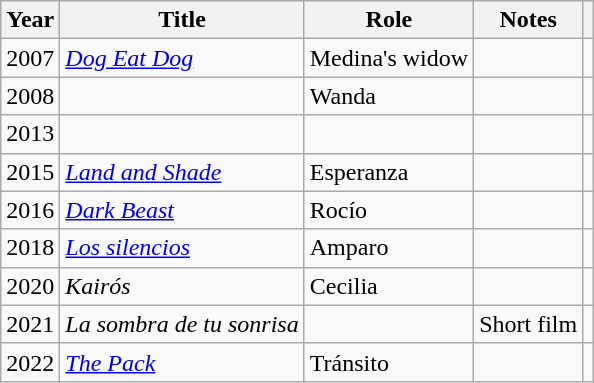<table class="wikitable sortable">
<tr>
<th>Year</th>
<th>Title</th>
<th>Role</th>
<th>Notes</th>
<th class="unsortable"></th>
</tr>
<tr>
<td>2007</td>
<td><em><a href='#'>Dog Eat Dog</a></em></td>
<td>Medina's widow</td>
<td></td>
<td></td>
</tr>
<tr>
<td>2008</td>
<td><em></em></td>
<td>Wanda</td>
<td></td>
<td></td>
</tr>
<tr>
<td>2013</td>
<td><em></em></td>
<td></td>
<td></td>
<td></td>
</tr>
<tr>
<td>2015</td>
<td><em><a href='#'>Land and Shade</a></em></td>
<td>Esperanza</td>
<td></td>
<td></td>
</tr>
<tr>
<td>2016</td>
<td><em><a href='#'>Dark Beast</a></em></td>
<td>Rocío</td>
<td></td>
<td></td>
</tr>
<tr>
<td>2018</td>
<td><em><a href='#'>Los silencios</a></em></td>
<td>Amparo</td>
<td></td>
<td></td>
</tr>
<tr>
<td>2020</td>
<td><em>Kairós</em></td>
<td>Cecilia</td>
<td></td>
<td></td>
</tr>
<tr>
<td>2021</td>
<td><em>La sombra de tu sonrisa</em></td>
<td></td>
<td>Short film</td>
<td></td>
</tr>
<tr>
<td>2022</td>
<td><em><a href='#'>The Pack</a></em></td>
<td>Tránsito</td>
<td></td>
<td></td>
</tr>
</table>
